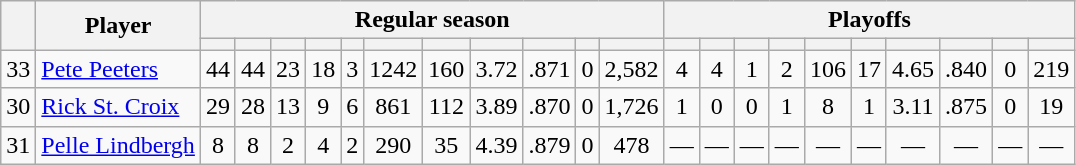<table class="wikitable plainrowheaders" style="text-align:center;">
<tr>
<th scope="col" rowspan="2"></th>
<th scope="col" rowspan="2">Player</th>
<th scope=colgroup colspan=11>Regular season</th>
<th scope=colgroup colspan=10>Playoffs</th>
</tr>
<tr>
<th scope="col"></th>
<th scope="col"></th>
<th scope="col"></th>
<th scope="col"></th>
<th scope="col"></th>
<th scope="col"></th>
<th scope="col"></th>
<th scope="col"></th>
<th scope="col"></th>
<th scope="col"></th>
<th scope="col"></th>
<th scope="col"></th>
<th scope="col"></th>
<th scope="col"></th>
<th scope="col"></th>
<th scope="col"></th>
<th scope="col"></th>
<th scope="col"></th>
<th scope="col"></th>
<th scope="col"></th>
<th scope="col"></th>
</tr>
<tr>
<td scope="row">33</td>
<td align="left"><a href='#'>Pete Peeters</a></td>
<td>44</td>
<td>44</td>
<td>23</td>
<td>18</td>
<td>3</td>
<td>1242</td>
<td>160</td>
<td>3.72</td>
<td>.871</td>
<td>0</td>
<td>2,582</td>
<td>4</td>
<td>4</td>
<td>1</td>
<td>2</td>
<td>106</td>
<td>17</td>
<td>4.65</td>
<td>.840</td>
<td>0</td>
<td>219</td>
</tr>
<tr>
<td scope="row">30</td>
<td align="left"><a href='#'>Rick St. Croix</a></td>
<td>29</td>
<td>28</td>
<td>13</td>
<td>9</td>
<td>6</td>
<td>861</td>
<td>112</td>
<td>3.89</td>
<td>.870</td>
<td>0</td>
<td>1,726</td>
<td>1</td>
<td>0</td>
<td>0</td>
<td>1</td>
<td>8</td>
<td>1</td>
<td>3.11</td>
<td>.875</td>
<td>0</td>
<td>19</td>
</tr>
<tr>
<td scope="row">31</td>
<td align="left"><a href='#'>Pelle Lindbergh</a></td>
<td>8</td>
<td>8</td>
<td>2</td>
<td>4</td>
<td>2</td>
<td>290</td>
<td>35</td>
<td>4.39</td>
<td>.879</td>
<td>0</td>
<td>478</td>
<td>—</td>
<td>—</td>
<td>—</td>
<td>—</td>
<td>—</td>
<td>—</td>
<td>—</td>
<td>—</td>
<td>—</td>
<td>—</td>
</tr>
</table>
